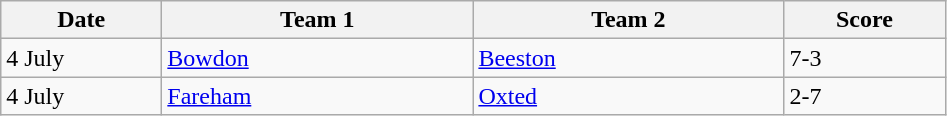<table class="wikitable" style="font-size: 100%">
<tr>
<th width=100>Date</th>
<th width=200>Team 1</th>
<th width=200>Team 2</th>
<th width=100>Score</th>
</tr>
<tr>
<td>4 July</td>
<td><a href='#'>Bowdon</a></td>
<td><a href='#'>Beeston</a></td>
<td>7-3 </td>
</tr>
<tr>
<td>4 July</td>
<td><a href='#'>Fareham</a></td>
<td><a href='#'>Oxted</a></td>
<td>2-7 </td>
</tr>
</table>
